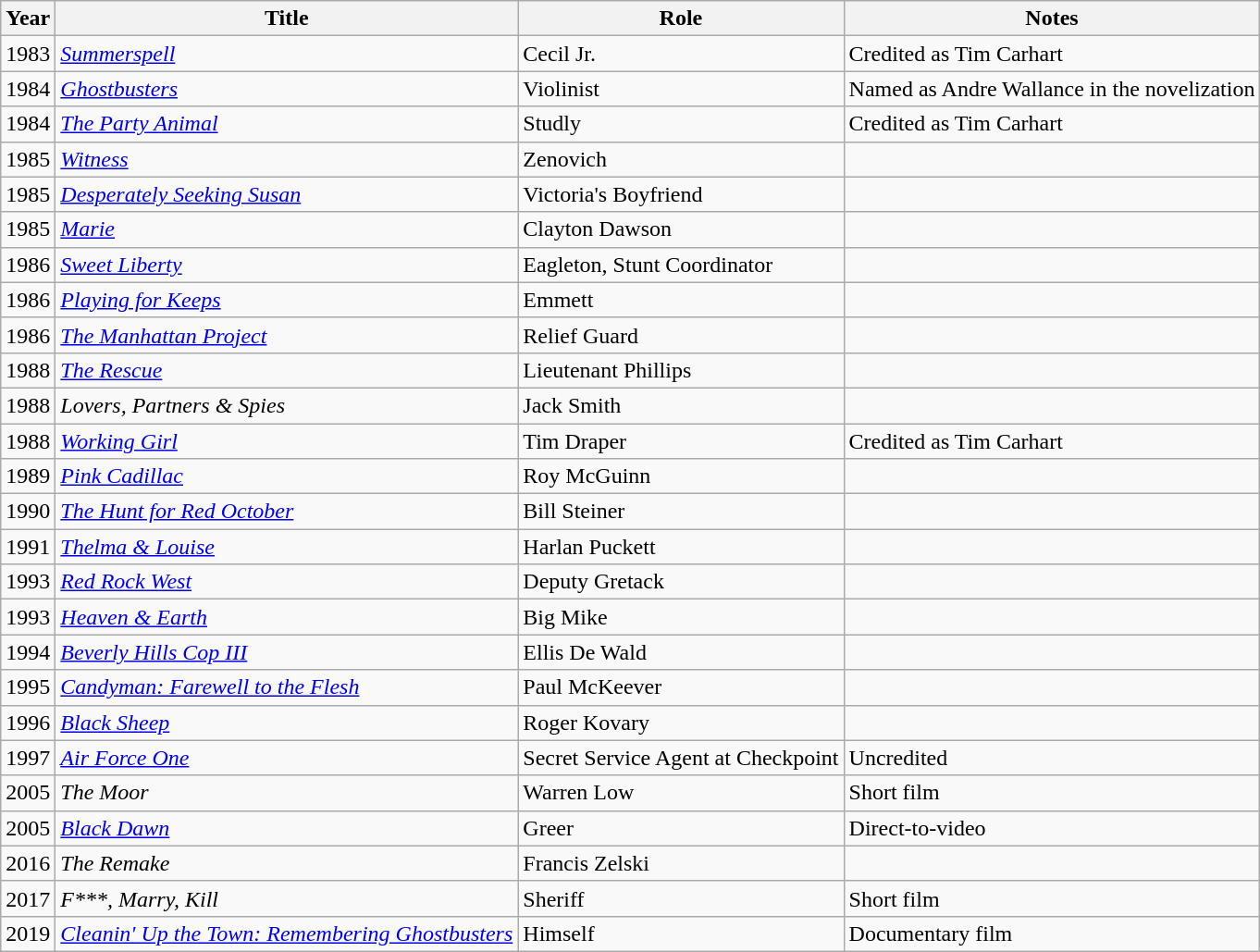<table class="wikitable">
<tr>
<th>Year</th>
<th>Title</th>
<th>Role</th>
<th>Notes</th>
</tr>
<tr>
<td>1983</td>
<td><em><a href='#'>Summerspell</a></em></td>
<td>Cecil Jr.</td>
<td>Credited as Tim Carhart</td>
</tr>
<tr>
<td>1984</td>
<td><em><a href='#'>Ghostbusters</a></em></td>
<td>Violinist</td>
<td>Named as Andre Wallance in the novelization</td>
</tr>
<tr>
<td>1984</td>
<td><em><a href='#'>The Party Animal</a></em></td>
<td>Studly</td>
<td>Credited as Tim Carhart</td>
</tr>
<tr>
<td>1985</td>
<td><em><a href='#'>Witness</a></em></td>
<td>Zenovich</td>
<td></td>
</tr>
<tr>
<td>1985</td>
<td><em><a href='#'>Desperately Seeking Susan</a></em></td>
<td>Victoria's Boyfriend</td>
<td></td>
</tr>
<tr>
<td>1985</td>
<td><em><a href='#'>Marie</a></em></td>
<td>Clayton Dawson</td>
<td></td>
</tr>
<tr>
<td>1986</td>
<td><em><a href='#'>Sweet Liberty</a></em></td>
<td>Eagleton, Stunt Coordinator</td>
<td></td>
</tr>
<tr>
<td>1986</td>
<td><em><a href='#'>Playing for Keeps</a></em></td>
<td>Emmett</td>
<td></td>
</tr>
<tr>
<td>1986</td>
<td><em><a href='#'>The Manhattan Project</a></em></td>
<td>Relief Guard</td>
<td></td>
</tr>
<tr>
<td>1988</td>
<td><em><a href='#'>The Rescue</a></em></td>
<td>Lieutenant Phillips</td>
<td></td>
</tr>
<tr>
<td>1988</td>
<td><em>Lovers, Partners & Spies</em></td>
<td>Jack Smith</td>
<td></td>
</tr>
<tr>
<td>1988</td>
<td><em><a href='#'>Working Girl</a></em></td>
<td>Tim Draper</td>
<td>Credited as Tim Carhart</td>
</tr>
<tr>
<td>1989</td>
<td><em><a href='#'>Pink Cadillac</a></em></td>
<td>Roy McGuinn</td>
<td></td>
</tr>
<tr>
<td>1990</td>
<td><em><a href='#'>The Hunt for Red October</a></em></td>
<td>Bill Steiner</td>
<td></td>
</tr>
<tr>
<td>1991</td>
<td><em><a href='#'>Thelma & Louise</a></em></td>
<td>Harlan Puckett</td>
<td></td>
</tr>
<tr>
<td>1993</td>
<td><em><a href='#'>Red Rock West</a></em></td>
<td>Deputy Gretack</td>
<td></td>
</tr>
<tr>
<td>1993</td>
<td><em><a href='#'>Heaven & Earth</a></em></td>
<td>Big Mike</td>
<td></td>
</tr>
<tr>
<td>1994</td>
<td><em><a href='#'>Beverly Hills Cop III</a></em></td>
<td>Ellis De Wald</td>
<td></td>
</tr>
<tr>
<td>1995</td>
<td><em><a href='#'>Candyman: Farewell to the Flesh</a></em></td>
<td>Paul McKeever</td>
<td></td>
</tr>
<tr>
<td>1996</td>
<td><em><a href='#'>Black Sheep</a></em></td>
<td>Roger Kovary</td>
<td></td>
</tr>
<tr>
<td>1997</td>
<td><em><a href='#'>Air Force One</a></em></td>
<td>Secret Service Agent at Checkpoint</td>
<td>Uncredited</td>
</tr>
<tr>
<td>2005</td>
<td><em>The Moor</em></td>
<td>Warren Low</td>
<td>Short film</td>
</tr>
<tr>
<td>2005</td>
<td><em><a href='#'>Black Dawn</a></em></td>
<td>Greer</td>
<td>Direct-to-video</td>
</tr>
<tr>
<td>2016</td>
<td><em>The Remake</em></td>
<td>Francis Zelski</td>
<td></td>
</tr>
<tr>
<td>2017</td>
<td><em>F***, Marry, Kill</em></td>
<td>Sheriff</td>
<td>Short film</td>
</tr>
<tr>
<td>2019</td>
<td><em><a href='#'>Cleanin' Up the Town: Remembering Ghostbusters</a></em></td>
<td>Himself</td>
<td>Documentary film</td>
</tr>
</table>
